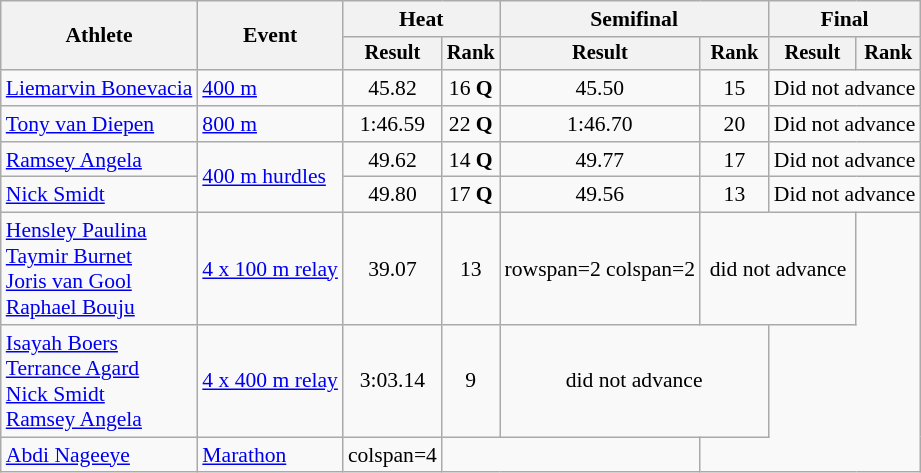<table class="wikitable" style="font-size:90%">
<tr>
<th rowspan="2">Athlete</th>
<th rowspan="2">Event</th>
<th colspan="2">Heat</th>
<th colspan="2">Semifinal</th>
<th colspan="2">Final</th>
</tr>
<tr style="font-size:95%">
<th>Result</th>
<th>Rank</th>
<th>Result</th>
<th>Rank</th>
<th>Result</th>
<th>Rank</th>
</tr>
<tr align="center">
<td align="left"><a href='#'>Liemarvin Bonevacia</a></td>
<td rowspan="1" align="left"><a href='#'>400 m</a></td>
<td>45.82</td>
<td>16 <strong>Q</strong></td>
<td>45.50</td>
<td>15</td>
<td colspan=2>Did not advance</td>
</tr>
<tr align="center">
<td align="left"><a href='#'>Tony van Diepen</a></td>
<td rowspan="1" align="left"><a href='#'>800 m</a></td>
<td>1:46.59</td>
<td>22 <strong>Q</strong></td>
<td>1:46.70</td>
<td>20</td>
<td colspan=2>Did not advance</td>
</tr>
<tr align="center">
<td align="left"><a href='#'>Ramsey Angela</a></td>
<td rowspan="2" align="left"><a href='#'>400 m hurdles</a></td>
<td>49.62</td>
<td>14 <strong>Q</strong></td>
<td>49.77</td>
<td>17</td>
<td colspan=2>Did not advance</td>
</tr>
<tr align="center">
<td align="left"><a href='#'>Nick Smidt</a></td>
<td>49.80</td>
<td>17 <strong>Q</strong></td>
<td>49.56</td>
<td>13</td>
<td colspan=2>Did not advance</td>
</tr>
<tr align="center">
<td align="left"><a href='#'>Hensley Paulina</a><br><a href='#'>Taymir Burnet</a><br><a href='#'>Joris van Gool</a><br><a href='#'>Raphael Bouju</a></td>
<td rowspan="1" align="left"><a href='#'>4 x 100 m relay</a></td>
<td>39.07</td>
<td>13</td>
<td>rowspan=2 colspan=2 </td>
<td colspan=2>did not advance</td>
</tr>
<tr align="center">
<td align="left"><a href='#'>Isayah Boers</a><br><a href='#'>Terrance Agard</a><br><a href='#'>Nick Smidt</a><br><a href='#'>Ramsey Angela</a></td>
<td rowspan="1" align="left"><a href='#'>4 x 400 m relay</a></td>
<td>3:03.14</td>
<td>9</td>
<td colspan=2>did not advance</td>
</tr>
<tr align="center">
<td align="left"><a href='#'>Abdi Nageeye</a></td>
<td rowspan="1" align="left"><a href='#'>Marathon</a></td>
<td>colspan=4 </td>
<td colspan=2></td>
</tr>
</table>
